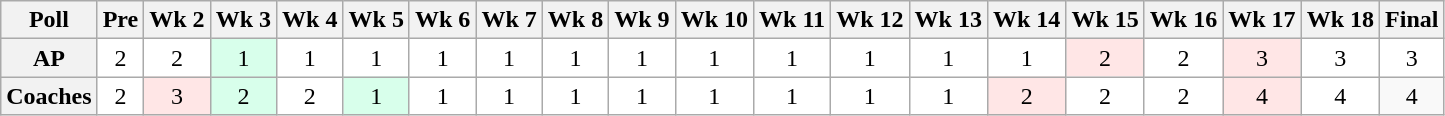<table class="wikitable" style="white-space:nowrap;">
<tr>
<th>Poll</th>
<th>Pre</th>
<th>Wk 2</th>
<th>Wk 3</th>
<th>Wk 4</th>
<th>Wk 5</th>
<th>Wk 6</th>
<th>Wk 7</th>
<th>Wk 8</th>
<th>Wk 9</th>
<th>Wk 10</th>
<th>Wk 11</th>
<th>Wk 12</th>
<th>Wk 13</th>
<th>Wk 14</th>
<th>Wk 15</th>
<th>Wk 16</th>
<th>Wk 17</th>
<th>Wk 18</th>
<th>Final</th>
</tr>
<tr style="text-align:center;">
<th>AP</th>
<td style="background:#FFF;">2</td>
<td style="background:#FFF;">2</td>
<td style="background:#D8FFEB;">1</td>
<td style="background:#FFF;">1</td>
<td style="background:#FFF;">1</td>
<td style="background:#FFF;">1</td>
<td style="background:#FFF;">1</td>
<td style="background:#FFF;">1</td>
<td style="background:#FFF;">1</td>
<td style="background:#FFF;">1</td>
<td style="background:#FFF;">1</td>
<td style="background:#FFF;">1</td>
<td style="background:#FFF;">1</td>
<td style="background:#FFF;">1</td>
<td style="background:#FFE6E6;">2</td>
<td style="background:#FFF;">2</td>
<td style="background:#FFE6E6;">3</td>
<td style="background:#FFF;">3</td>
<td style="background:#FFF;">3</td>
</tr>
<tr style="text-align:center;">
<th>Coaches</th>
<td style="background:#FFF;">2</td>
<td style="background:#FFE6E6;">3</td>
<td style="background:#D8FFEB;">2</td>
<td style="background:#FFF;">2</td>
<td style="background:#D8FFEB;">1</td>
<td style="background:#FFF;">1</td>
<td style="background:#FFF;">1</td>
<td style="background:#FFF;">1</td>
<td style="background:#FFF;">1</td>
<td style="background:#FFF;">1</td>
<td style="background:#FFF;">1</td>
<td style="background:#FFF;">1</td>
<td style="background:#FFF;">1</td>
<td style="background:#FFE6E6;">2</td>
<td style="background:#FFF;">2</td>
<td style="background:#FFF;">2</td>
<td style="background:#FFE6E6;">4</td>
<td style="background:#FFF;">4</td>
<td>4</td>
</tr>
</table>
